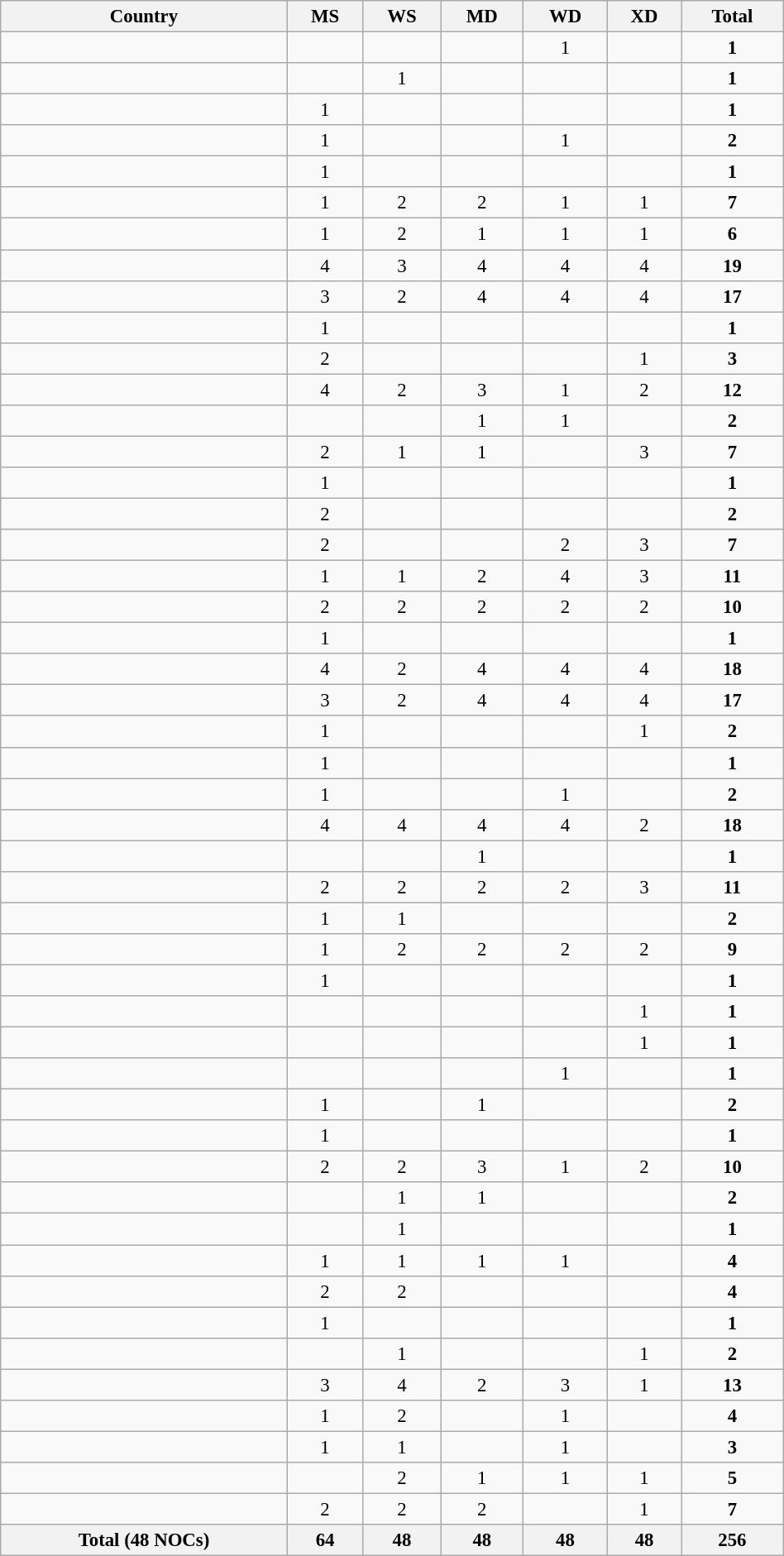<table class="wikitable" style="font-size:95%; text-align:center; width:50%">
<tr>
<th>Country</th>
<th>MS</th>
<th>WS</th>
<th>MD</th>
<th>WD</th>
<th>XD</th>
<th>Total</th>
</tr>
<tr>
<td align="left"></td>
<td></td>
<td></td>
<td></td>
<td>1</td>
<td></td>
<td><strong>1</strong></td>
</tr>
<tr>
<td align="left"></td>
<td></td>
<td>1</td>
<td></td>
<td></td>
<td></td>
<td><strong>1</strong></td>
</tr>
<tr>
<td align="left"></td>
<td>1</td>
<td></td>
<td></td>
<td></td>
<td></td>
<td><strong>1</strong></td>
</tr>
<tr>
<td align="left"></td>
<td>1</td>
<td></td>
<td></td>
<td>1</td>
<td></td>
<td><strong>2</strong></td>
</tr>
<tr>
<td align="left"></td>
<td>1</td>
<td></td>
<td></td>
<td></td>
<td></td>
<td><strong>1</strong></td>
</tr>
<tr>
<td align="left"></td>
<td>1</td>
<td>2</td>
<td>2</td>
<td>1</td>
<td>1</td>
<td><strong>7</strong></td>
</tr>
<tr>
<td align="left"></td>
<td>1</td>
<td>2</td>
<td>1</td>
<td>1</td>
<td>1</td>
<td><strong>6</strong></td>
</tr>
<tr>
<td align="left"></td>
<td>4</td>
<td>3</td>
<td>4</td>
<td>4</td>
<td>4</td>
<td><strong>19</strong></td>
</tr>
<tr>
<td align="left"></td>
<td>3</td>
<td>2</td>
<td>4</td>
<td>4</td>
<td>4</td>
<td><strong>17</strong></td>
</tr>
<tr>
<td align="left"></td>
<td>1</td>
<td></td>
<td></td>
<td></td>
<td></td>
<td><strong>1</strong></td>
</tr>
<tr>
<td align="left"></td>
<td>2</td>
<td></td>
<td></td>
<td></td>
<td>1</td>
<td><strong>3</strong></td>
</tr>
<tr>
<td align="left"></td>
<td>4</td>
<td>2</td>
<td>3</td>
<td>1</td>
<td>2</td>
<td><strong>12</strong></td>
</tr>
<tr>
<td align="left"></td>
<td></td>
<td></td>
<td>1</td>
<td>1</td>
<td></td>
<td><strong>2</strong></td>
</tr>
<tr>
<td align="left"></td>
<td>2</td>
<td>1</td>
<td>1</td>
<td></td>
<td>3</td>
<td><strong>7</strong></td>
</tr>
<tr>
<td align="left"></td>
<td>1</td>
<td></td>
<td></td>
<td></td>
<td></td>
<td><strong>1</strong></td>
</tr>
<tr>
<td align="left"></td>
<td>2</td>
<td></td>
<td></td>
<td></td>
<td></td>
<td><strong>2</strong></td>
</tr>
<tr>
<td align="left"></td>
<td>2</td>
<td></td>
<td></td>
<td>2</td>
<td>3</td>
<td><strong>7</strong></td>
</tr>
<tr>
<td align="left"></td>
<td>1</td>
<td>1</td>
<td>2</td>
<td>4</td>
<td>3</td>
<td><strong>11</strong></td>
</tr>
<tr>
<td align="left"></td>
<td>2</td>
<td>2</td>
<td>2</td>
<td>2</td>
<td>2</td>
<td><strong>10</strong></td>
</tr>
<tr>
<td align="left"></td>
<td>1</td>
<td></td>
<td></td>
<td></td>
<td></td>
<td><strong>1</strong></td>
</tr>
<tr>
<td align="left"></td>
<td>4</td>
<td>2</td>
<td>4</td>
<td>4</td>
<td>4</td>
<td><strong>18</strong></td>
</tr>
<tr>
<td align="left"></td>
<td>3</td>
<td>2</td>
<td>4</td>
<td>4</td>
<td>4</td>
<td><strong>17</strong></td>
</tr>
<tr>
<td align="left"></td>
<td>1</td>
<td></td>
<td></td>
<td></td>
<td>1</td>
<td><strong>2</strong></td>
</tr>
<tr>
<td align="left"></td>
<td>1</td>
<td></td>
<td></td>
<td></td>
<td></td>
<td><strong>1</strong></td>
</tr>
<tr>
<td align="left"></td>
<td>1</td>
<td></td>
<td></td>
<td>1</td>
<td></td>
<td><strong>2</strong></td>
</tr>
<tr>
<td align="left"></td>
<td>4</td>
<td>4</td>
<td>4</td>
<td>4</td>
<td>2</td>
<td><strong>18</strong></td>
</tr>
<tr>
<td align="left"></td>
<td></td>
<td></td>
<td>1</td>
<td></td>
<td></td>
<td><strong>1</strong></td>
</tr>
<tr>
<td align="left"></td>
<td>2</td>
<td>2</td>
<td>2</td>
<td>2</td>
<td>3</td>
<td><strong>11</strong></td>
</tr>
<tr>
<td align="left"></td>
<td>1</td>
<td>1</td>
<td></td>
<td></td>
<td></td>
<td><strong>2</strong></td>
</tr>
<tr>
<td align="left"></td>
<td>1</td>
<td>2</td>
<td>2</td>
<td>2</td>
<td>2</td>
<td><strong>9</strong></td>
</tr>
<tr>
<td align="left"></td>
<td>1</td>
<td></td>
<td></td>
<td></td>
<td></td>
<td><strong>1</strong></td>
</tr>
<tr>
<td align="left"></td>
<td></td>
<td></td>
<td></td>
<td></td>
<td>1</td>
<td><strong>1</strong></td>
</tr>
<tr>
<td align="left"></td>
<td></td>
<td></td>
<td></td>
<td></td>
<td>1</td>
<td><strong>1</strong></td>
</tr>
<tr>
<td align="left"></td>
<td></td>
<td></td>
<td></td>
<td>1</td>
<td></td>
<td><strong>1</strong></td>
</tr>
<tr>
<td align="left"></td>
<td>1</td>
<td></td>
<td>1</td>
<td></td>
<td></td>
<td><strong>2</strong></td>
</tr>
<tr>
<td align="left"></td>
<td>1</td>
<td></td>
<td></td>
<td></td>
<td></td>
<td><strong>1</strong></td>
</tr>
<tr>
<td align="left"></td>
<td>2</td>
<td>2</td>
<td>3</td>
<td>1</td>
<td>2</td>
<td><strong>10</strong></td>
</tr>
<tr>
<td align="left"></td>
<td></td>
<td>1</td>
<td>1</td>
<td></td>
<td></td>
<td><strong>2</strong></td>
</tr>
<tr>
<td align="left"></td>
<td></td>
<td>1</td>
<td></td>
<td></td>
<td></td>
<td><strong>1</strong></td>
</tr>
<tr>
<td align="left"></td>
<td>1</td>
<td>1</td>
<td>1</td>
<td>1</td>
<td></td>
<td><strong>4</strong></td>
</tr>
<tr>
<td align="left"></td>
<td>2</td>
<td>2</td>
<td></td>
<td></td>
<td></td>
<td><strong>4</strong></td>
</tr>
<tr>
<td align="left"></td>
<td>1</td>
<td></td>
<td></td>
<td></td>
<td></td>
<td><strong>1</strong></td>
</tr>
<tr>
<td align="left"></td>
<td></td>
<td>1</td>
<td></td>
<td></td>
<td>1</td>
<td><strong>2</strong></td>
</tr>
<tr>
<td align="left"></td>
<td>3</td>
<td>4</td>
<td>2</td>
<td>3</td>
<td>1</td>
<td><strong>13</strong></td>
</tr>
<tr>
<td align="left"></td>
<td>1</td>
<td>2</td>
<td></td>
<td>1</td>
<td></td>
<td><strong>4</strong></td>
</tr>
<tr>
<td align="left"></td>
<td>1</td>
<td>1</td>
<td></td>
<td>1</td>
<td></td>
<td><strong>3</strong></td>
</tr>
<tr>
<td align="left"></td>
<td></td>
<td>2</td>
<td>1</td>
<td>1</td>
<td>1</td>
<td><strong>5</strong></td>
</tr>
<tr>
<td align="left"></td>
<td>2</td>
<td>2</td>
<td>2</td>
<td></td>
<td>1</td>
<td><strong>7</strong></td>
</tr>
<tr>
<th>Total (48 NOCs)</th>
<th>64</th>
<th>48</th>
<th>48</th>
<th>48</th>
<th>48</th>
<th>256</th>
</tr>
</table>
